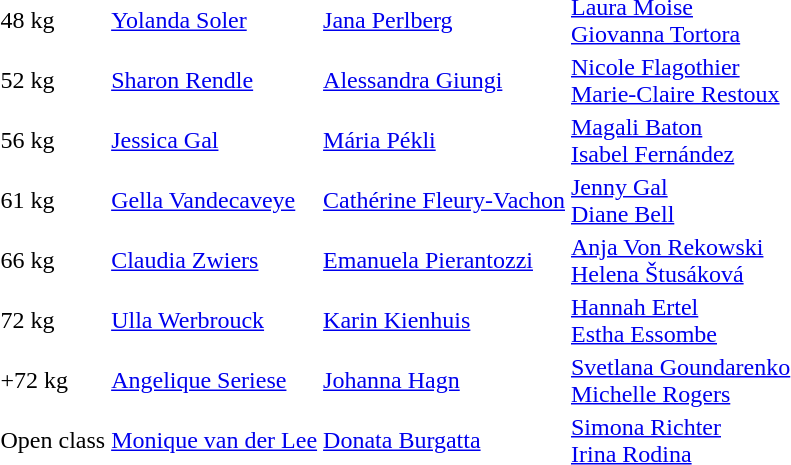<table>
<tr>
<td>48 kg</td>
<td> <a href='#'>Yolanda Soler</a></td>
<td> <a href='#'>Jana Perlberg</a></td>
<td> <a href='#'>Laura Moise</a> <br>  <a href='#'>Giovanna Tortora</a></td>
</tr>
<tr>
<td>52 kg</td>
<td> <a href='#'>Sharon Rendle</a></td>
<td> <a href='#'>Alessandra Giungi</a></td>
<td> <a href='#'>Nicole Flagothier</a> <br>  <a href='#'>Marie-Claire Restoux</a></td>
</tr>
<tr>
<td>56 kg</td>
<td> <a href='#'>Jessica Gal</a></td>
<td> <a href='#'>Mária Pékli</a></td>
<td> <a href='#'>Magali Baton</a> <br>  <a href='#'>Isabel Fernández</a></td>
</tr>
<tr>
<td>61 kg</td>
<td> <a href='#'>Gella Vandecaveye</a></td>
<td> <a href='#'>Cathérine Fleury-Vachon</a></td>
<td> <a href='#'>Jenny Gal</a> <br>  <a href='#'>Diane Bell</a></td>
</tr>
<tr>
<td>66 kg</td>
<td> <a href='#'>Claudia Zwiers</a></td>
<td> <a href='#'>Emanuela Pierantozzi</a></td>
<td> <a href='#'>Anja Von Rekowski</a> <br>  <a href='#'>Helena Štusáková</a></td>
</tr>
<tr>
<td>72 kg</td>
<td> <a href='#'>Ulla Werbrouck</a></td>
<td> <a href='#'>Karin Kienhuis</a></td>
<td> <a href='#'>Hannah Ertel</a> <br>  <a href='#'>Estha Essombe</a></td>
</tr>
<tr>
<td>+72 kg</td>
<td> <a href='#'>Angelique Seriese</a></td>
<td> <a href='#'>Johanna Hagn</a></td>
<td> <a href='#'>Svetlana Goundarenko</a> <br>  <a href='#'>Michelle Rogers</a></td>
</tr>
<tr>
<td>Open class</td>
<td> <a href='#'>Monique van der Lee</a></td>
<td> <a href='#'>Donata Burgatta</a></td>
<td> <a href='#'>Simona Richter</a> <br>  <a href='#'>Irina Rodina</a></td>
</tr>
</table>
